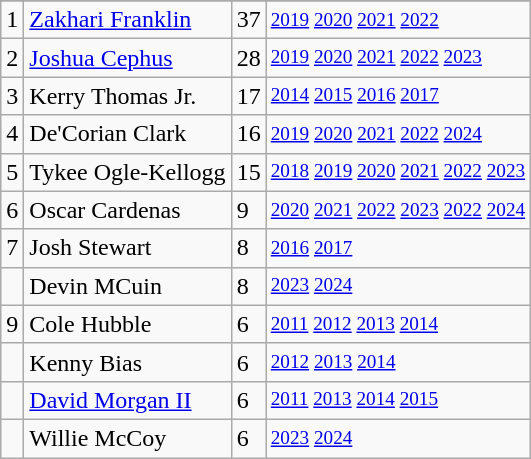<table class="wikitable">
<tr>
</tr>
<tr>
<td>1</td>
<td><a href='#'>Zakhari Franklin</a></td>
<td>37</td>
<td style="font-size:80%;"><a href='#'>2019</a> <a href='#'>2020</a> <a href='#'>2021</a> <a href='#'>2022</a></td>
</tr>
<tr>
<td>2</td>
<td><a href='#'>Joshua Cephus</a></td>
<td>28</td>
<td style="font-size:80%;"><a href='#'>2019</a> <a href='#'>2020</a> <a href='#'>2021</a> <a href='#'>2022</a> <a href='#'>2023</a></td>
</tr>
<tr>
<td>3</td>
<td>Kerry Thomas Jr.</td>
<td>17</td>
<td style="font-size:80%;"><a href='#'>2014</a> <a href='#'>2015</a> <a href='#'>2016</a> <a href='#'>2017</a></td>
</tr>
<tr>
<td>4</td>
<td>De'Corian Clark</td>
<td>16</td>
<td style="font-size:80%;"><a href='#'>2019</a> <a href='#'>2020</a> <a href='#'>2021</a> <a href='#'>2022</a> <a href='#'>2024</a></td>
</tr>
<tr>
<td>5</td>
<td>Tykee Ogle-Kellogg</td>
<td>15</td>
<td style="font-size:80%;"><a href='#'>2018</a> <a href='#'>2019</a> <a href='#'>2020</a> <a href='#'>2021</a> <a href='#'>2022</a> <a href='#'>2023</a></td>
</tr>
<tr>
<td>6</td>
<td>Oscar Cardenas</td>
<td>9</td>
<td style="font-size:80%;"><a href='#'>2020</a> <a href='#'>2021</a> <a href='#'>2022</a> <a href='#'>2023</a> <a href='#'>2022</a> <a href='#'>2024</a></td>
</tr>
<tr>
<td>7</td>
<td>Josh Stewart</td>
<td>8</td>
<td style="font-size:80%;"><a href='#'>2016</a> <a href='#'>2017</a></td>
</tr>
<tr>
<td></td>
<td>Devin MCuin</td>
<td>8</td>
<td style="font-size:80%;"><a href='#'>2023</a> <a href='#'>2024</a></td>
</tr>
<tr>
<td>9</td>
<td>Cole Hubble</td>
<td>6</td>
<td style="font-size:80%;"><a href='#'>2011</a> <a href='#'>2012</a> <a href='#'>2013</a> <a href='#'>2014</a></td>
</tr>
<tr>
<td></td>
<td>Kenny Bias</td>
<td>6</td>
<td style="font-size:80%;"><a href='#'>2012</a> <a href='#'>2013</a> <a href='#'>2014</a></td>
</tr>
<tr>
<td></td>
<td><a href='#'>David Morgan II</a></td>
<td>6</td>
<td style="font-size:80%;"><a href='#'>2011</a> <a href='#'>2013</a> <a href='#'>2014</a> <a href='#'>2015</a></td>
</tr>
<tr>
<td></td>
<td>Willie McCoy</td>
<td>6</td>
<td style="font-size:80%;"><a href='#'>2023</a> <a href='#'>2024</a></td>
</tr>
</table>
